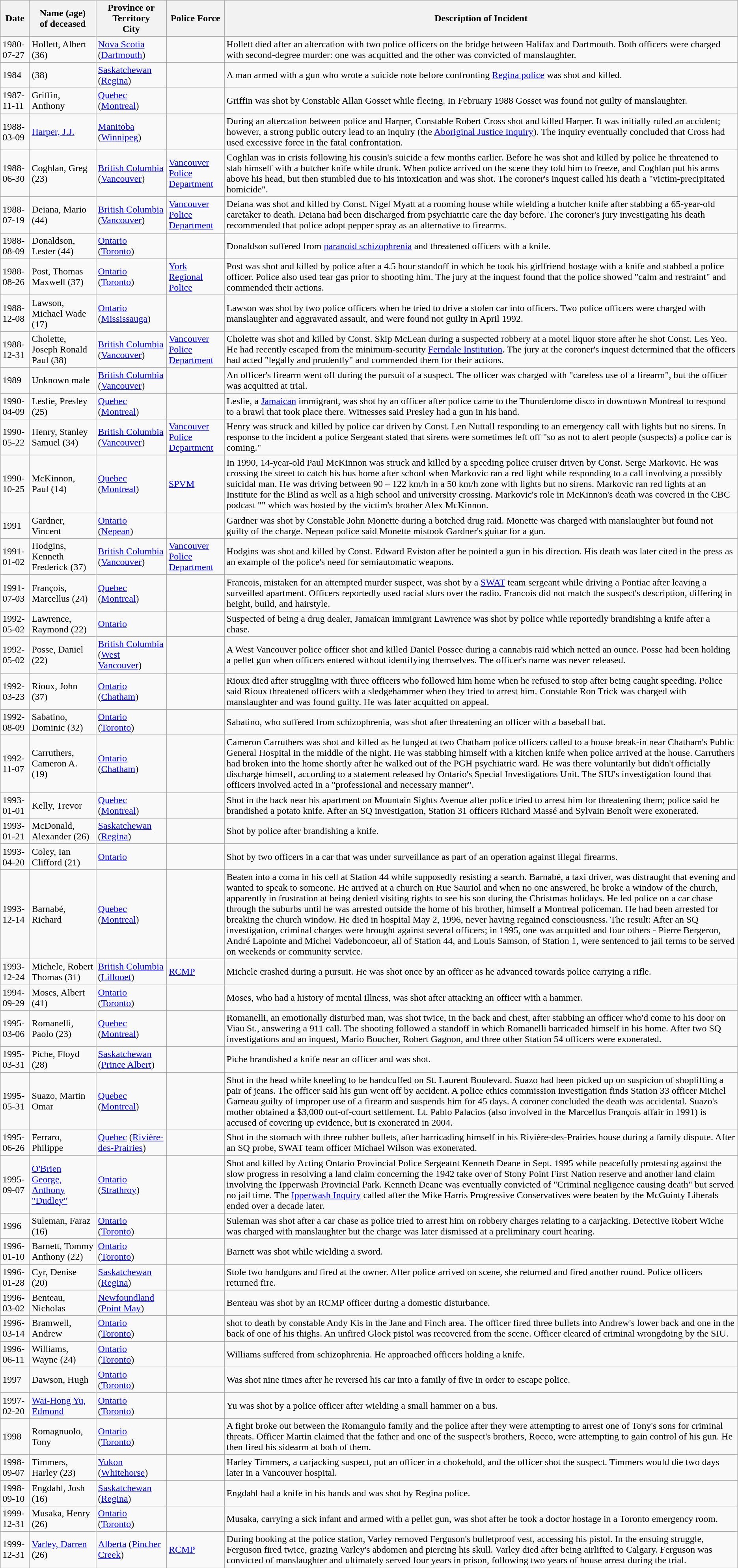<table class="wikitable sortable static-row-numbers static-row-header-text"  border="1">
<tr>
<th>Date</th>
<th>Name (age)<br>of deceased</th>
<th>Province or Territory <br> City</th>
<th>Police Force</th>
<th>Description of Incident</th>
</tr>
<tr>
<td>1980-07-27</td>
<td>Hollett, Albert (36)</td>
<td><a href='#'>Nova Scotia</a> (<a href='#'>Dartmouth</a>)</td>
<td></td>
<td>Hollett died after an altercation with two police officers on the bridge between Halifax and Dartmouth. Both officers were charged with second-degree murder: one was acquitted and the other was convicted of manslaughter.</td>
</tr>
<tr>
<td>1984</td>
<td>(38)</td>
<td><a href='#'>Saskatchewan</a> (<a href='#'>Regina</a>)</td>
<td></td>
<td>A man armed with a gun who wrote a suicide note before confronting <a href='#'>Regina police</a> was shot and killed.</td>
</tr>
<tr>
<td>1987-11-11</td>
<td>Griffin, Anthony</td>
<td><a href='#'>Quebec</a> (<a href='#'>Montreal</a>)</td>
<td></td>
<td>Griffin was shot by Constable Allan Gosset while fleeing. In February 1988 Gosset was found not guilty of manslaughter.</td>
</tr>
<tr>
<td>1988-03-09</td>
<td><a href='#'>Harper, J.J.</a></td>
<td><a href='#'>Manitoba</a> (<a href='#'>Winnipeg</a>)</td>
<td></td>
<td>During an altercation between police and Harper, Constable Robert Cross shot and killed Harper. It was initially ruled an accident; however, a strong public outcry lead to an inquiry (the <a href='#'>Aboriginal Justice Inquiry</a>). The inquiry eventually concluded that Cross had used excessive force in the fatal confrontation.</td>
</tr>
<tr>
<td>1988-06-30</td>
<td>Coghlan, Greg (23)</td>
<td><a href='#'>British Columbia</a> (<a href='#'>Vancouver</a>)</td>
<td><a href='#'>Vancouver Police Department</a></td>
<td>Coghlan was in crisis following his cousin's suicide a few months earlier. Before he was shot and killed by police he threatened to stab himself with a butcher knife while drunk. When police arrived on the scene they told him to freeze, and Coghlan put his arms above his head, but then stumbled due to his intoxication and was shot. The coroner's inquest called his death a "victim-precipitated homicide".</td>
</tr>
<tr>
<td>1988-07-19</td>
<td>Deiana, Mario (44)</td>
<td><a href='#'>British Columbia</a> (<a href='#'>Vancouver</a>)</td>
<td><a href='#'>Vancouver Police Department</a></td>
<td>Deiana was shot and killed by Const. Nigel Myatt at a rooming house while wielding a butcher knife after stabbing a 65-year-old caretaker to death. Deiana had been discharged from psychiatric care the day before. The coroner's jury investigating his death recommended that police adopt pepper spray as an alternative to firearms.</td>
</tr>
<tr>
<td>1988-08-09</td>
<td>Donaldson, Lester (44)</td>
<td><a href='#'>Ontario</a> (<a href='#'>Toronto</a>)</td>
<td></td>
<td>Donaldson suffered from <a href='#'>paranoid schizophrenia</a> and threatened officers with a knife.</td>
</tr>
<tr>
<td>1988-08-26</td>
<td>Post, Thomas Maxwell (37)</td>
<td><a href='#'>Ontario</a> (<a href='#'>Toronto</a>)</td>
<td><a href='#'>York Regional Police</a></td>
<td>Post was shot and killed by police after a 4.5 hour standoff in which he took his girlfriend hostage with a knife and stabbed a police officer. Police also used tear gas prior to shooting him. The jury at the inquest found that the police showed "calm and restraint" and commended their actions.</td>
</tr>
<tr>
<td>1988-12-08</td>
<td>Lawson, Michael Wade (17)</td>
<td><a href='#'>Ontario</a> (<a href='#'>Mississauga</a>)</td>
<td></td>
<td>Lawson was shot by two police officers when he tried to drive a stolen car into officers. Two police officers were charged with manslaughter and aggravated assault, and were found not guilty in April 1992.</td>
</tr>
<tr>
<td>1988-12-31</td>
<td>Cholette, Joseph Ronald Paul (38)</td>
<td><a href='#'>British Columbia</a> (<a href='#'>Vancouver</a>)</td>
<td><a href='#'>Vancouver Police Department</a></td>
<td>Cholette was shot and killed by Const. Skip McLean during a suspected robbery at a motel liquor store after he shot Const. Les Yeo. He had recently escaped from the minimum-security <a href='#'>Ferndale Institution</a>. The jury at the coroner's inquest determined that the officers had acted "legally and prudently" and commended them for their actions.</td>
</tr>
<tr>
<td>1989</td>
<td>Unknown male</td>
<td><a href='#'>British Columbia</a> (<a href='#'>Vancouver</a>)</td>
<td></td>
<td>An officer's firearm went off during the pursuit of a suspect. The officer was charged with "careless use of a firearm", but the officer was acquitted at trial.</td>
</tr>
<tr>
<td>1990-04-09</td>
<td>Leslie, Presley (25)</td>
<td><a href='#'>Quebec</a> (<a href='#'>Montreal</a>)</td>
<td></td>
<td>Leslie, a <a href='#'>Jamaican</a> immigrant, was shot by an officer after police came to the Thunderdome disco in downtown Montreal to respond to a brawl that took place there. Witnesses said Presley had a gun in his hand.</td>
</tr>
<tr>
<td>1990-05-22</td>
<td>Henry, Stanley Samuel (34)</td>
<td><a href='#'>British Columbia</a> (<a href='#'>Vancouver</a>)</td>
<td><a href='#'>Vancouver Police Department</a></td>
<td>Henry was struck and killed by police car driven by Const. Len Nuttall responding to an emergency call with lights but no sirens. In response to the incident a police Sergeant stated that sirens were sometimes left off "so as not to alert people (suspects) a police car is coming."</td>
</tr>
<tr>
<td>1990-10-25</td>
<td>McKinnon, Paul (14)</td>
<td><a href='#'>Quebec</a> (<a href='#'>Montreal</a>)</td>
<td><a href='#'>SPVM</a></td>
<td>In 1990, 14-year-old Paul McKinnon was struck and killed by a speeding police cruiser driven by Const. Serge Markovic. He was crossing the street to catch his bus home after school when Markovic ran a red light while responding to a call involving a possibly suicidal man. He was driving between 90 – 122 km/h in a 50 km/h zone with lights but no sirens. Markovic ran red lights at an Institute for the Blind as well as a high school and university crossing. Markovic's role in McKinnon's death was covered in the CBC podcast "" which was hosted by the victim's brother Alex McKinnon.</td>
</tr>
<tr>
<td>1991</td>
<td>Gardner, Vincent</td>
<td><a href='#'>Ontario</a> (<a href='#'>Nepean</a>)</td>
<td></td>
<td>Gardner was shot by Constable John Monette during a botched drug raid. Monette was charged with manslaughter but found not guilty of the charge. Nepean police said Monette mistook Gardner's guitar for a gun.</td>
</tr>
<tr>
<td>1991-01-02</td>
<td>Hodgins, Kenneth Frederick (37)</td>
<td><a href='#'>British Columbia</a> (<a href='#'>Vancouver</a>)</td>
<td><a href='#'>Vancouver Police Department</a></td>
<td>Hodgins was shot and killed by Const. Edward Eviston after he pointed a gun in his direction. His death was later cited in the press as an example of the police's need for semiautomatic weapons.</td>
</tr>
<tr>
<td>1991-07-03</td>
<td>François, Marcellus (24)</td>
<td><a href='#'>Quebec</a> (<a href='#'>Montreal</a>)</td>
<td></td>
<td>Francois, mistaken for an attempted murder suspect, was shot by a <a href='#'>SWAT</a> team sergeant while driving a Pontiac after leaving a surveilled apartment. Officers reportedly used racial slurs over the radio. Francois did not match the suspect's description, differing in height, build, and hairstyle.</td>
</tr>
<tr>
<td>1992-05-02</td>
<td>Lawrence, Raymond (22)</td>
<td><a href='#'>Ontario</a></td>
<td></td>
<td>Suspected of being a drug dealer, Jamaican immigrant Lawrence was shot by police while reportedly brandishing a knife after a chase.</td>
</tr>
<tr>
<td>1992-05-02</td>
<td>Posse, Daniel (22)</td>
<td><a href='#'>British Columbia</a> (<a href='#'>West Vancouver</a>)</td>
<td></td>
<td>A West Vancouver police officer shot and killed Daniel Possee during a cannabis raid which netted an ounce. Posse had been holding a pellet gun when officers entered without identifying themselves. The officer's name was never released.<br>
</td>
</tr>
<tr>
<td>1992-03-23</td>
<td>Rioux, John (37)</td>
<td><a href='#'>Ontario</a> (<a href='#'>Chatham</a>)</td>
<td></td>
<td>Rioux died after struggling with three officers who followed him home when he refused to stop after being caught speeding. Police said Rioux threatened officers with a sledgehammer when they tried to arrest him. Constable Ron Trick was charged with manslaughter and was found guilty. He was later acquitted on appeal.</td>
</tr>
<tr>
<td>1992-08-09</td>
<td>Sabatino, Dominic (32)</td>
<td><a href='#'>Ontario</a> (<a href='#'>Toronto</a>)</td>
<td></td>
<td>Sabatino, who suffered from schizophrenia, was shot after threatening an officer with a baseball bat.</td>
</tr>
<tr>
<td>1992-11-07</td>
<td>Carruthers, Cameron A. (19)</td>
<td><a href='#'>Ontario</a> (<a href='#'>Chatham</a>)</td>
<td></td>
<td>Cameron Carruthers was shot and killed as he lunged at two Chatham police officers called to a house break-in near Chatham's Public General Hospital in the middle of the night. He was stabbing himself with a kitchen knife when police arrived at the house.  Carruthers had broken into the home shortly after he walked out of the PGH psychiatric ward. He was there voluntarily but didn't officially discharge himself, according to a statement released by Ontario's Special Investigations Unit.  The SIU's investigation found that officers involved acted in a "professional and necessary manner".</td>
</tr>
<tr>
<td>1993-01-01</td>
<td>Kelly, Trevor</td>
<td><a href='#'>Quebec</a> (<a href='#'>Montreal</a>)</td>
<td></td>
<td>Shot in the back near his apartment on Mountain Sights Avenue after police tried to arrest him for threatening them; police said he brandished a potato knife. After an SQ investigation, Station 31 officers Richard Massé and Sylvain Benoît were exonerated.</td>
</tr>
<tr>
<td>1993-01-21</td>
<td>McDonald, Alexander (26)</td>
<td><a href='#'>Saskatchewan</a> (<a href='#'>Regina</a>)</td>
<td></td>
<td>Shot by police after brandishing a knife.</td>
</tr>
<tr>
<td>1993-04-20</td>
<td>Coley, Ian Clifford (21)</td>
<td><a href='#'>Ontario</a></td>
<td></td>
<td>Shot by two officers in a car that was under surveillance as part of an operation against illegal firearms.</td>
</tr>
<tr>
<td>1993-12-14</td>
<td>Barnabé, Richard</td>
<td><a href='#'>Quebec</a> (<a href='#'>Montreal</a>)</td>
<td></td>
<td>Beaten into a coma in his cell at Station 44 while supposedly resisting a search. Barnabé, a taxi driver, was distraught that evening and wanted to speak to someone. He arrived at a church on Rue Sauriol and when no one answered, he broke a window of the church, apparently in frustration at being denied visiting rights to see his son during the Christmas holidays. He led police on a car chase through the suburbs until he was arrested outside the home of his brother, himself a Montreal policeman. He had been arrested for breaking the church window. He died in hospital May 2, 1996, never having regained consciousness. The result: After an SQ investigation, criminal charges were brought against several officers; in 1995, one was acquitted and four others - Pierre Bergeron, André Lapointe and Michel Vadeboncoeur, all of Station 44, and Louis Samson, of Station 1, were sentenced to jail terms to be served on weekends or community service.</td>
</tr>
<tr>
<td>1993-12-24</td>
<td>Michele, Robert Thomas (31)</td>
<td><a href='#'>British Columbia</a> (<a href='#'>Lillooet</a>)</td>
<td><a href='#'>RCMP</a></td>
<td>Michele crashed during a pursuit. He was shot once by an officer as he advanced towards police carrying a rifle.</td>
</tr>
<tr>
<td>1994-09-29</td>
<td>Moses, Albert (41)</td>
<td><a href='#'>Ontario</a> (<a href='#'>Toronto</a>)</td>
<td></td>
<td>Moses, who had a history of mental illness, was shot after attacking an officer with a hammer.</td>
</tr>
<tr>
<td>1995-03-06</td>
<td>Romanelli, Paolo (23)</td>
<td><a href='#'>Quebec</a> (<a href='#'>Montreal</a>)</td>
<td></td>
<td>Romanelli, an emotionally disturbed man, was shot twice, in the back and chest, after stabbing an officer who'd come to his door on Viau St., answering a 911 call. The shooting followed a standoff in which Romanelli barricaded himself in his home. After two SQ investigations and an inquest, Mario Boucher, Robert Gagnon, and three other Station 54 officers were exonerated.</td>
</tr>
<tr>
<td>1995-03-31</td>
<td>Piche, Floyd (28)</td>
<td><a href='#'>Saskatchewan</a> (<a href='#'>Prince Albert</a>)</td>
<td></td>
<td>Piche brandished a knife near an officer and was shot.</td>
</tr>
<tr>
<td>1995-05-31</td>
<td>Suazo, Martin Omar</td>
<td><a href='#'>Quebec</a> (<a href='#'>Montreal</a>)</td>
<td></td>
<td>Shot in the head while kneeling to be handcuffed on St. Laurent Boulevard. Suazo had been picked up on suspicion of shoplifting a pair of jeans. The officer said his gun went off by accident. A police ethics commission investigation finds Station 33 officer Michel Garneau guilty of improper use of a firearm and suspends him for 45 days. A coroner concluded the death was accidental. Suazo's mother obtained a $3,000 out-of-court settlement. Lt. Pablo Palacios (also involved in the Marcellus François affair in 1991) is accused of covering up evidence, but is exonerated in 2004.</td>
</tr>
<tr>
<td>1995-06-26</td>
<td>Ferraro, Philippe</td>
<td><a href='#'>Quebec</a> (<a href='#'>Rivière-des-Prairies</a>)</td>
<td></td>
<td>Shot in the stomach with three rubber bullets, after barricading himself in his Rivière-des-Prairies house during a family dispute. After an SQ probe, SWAT team officer Michael Wilson was exonerated.</td>
</tr>
<tr>
<td>1995-09-07</td>
<td><a href='#'>O'Brien George, Anthony "Dudley"</a></td>
<td><a href='#'>Ontario</a> (<a href='#'>Strathroy</a>)</td>
<td></td>
<td>Shot and killed by Acting Ontario Provincial Police Sergeatnt Kenneth Deane in Sept. 1995 while peacefully protesting against the slow progress in resolving a land claim concerning the 1942 take over of Stony Point First Nation reserve and another land claim involving the Ipperwash Provincial Park. Kenneth Deane was eventually convicted of "Criminal negligence causing death" but served no jail time. The <a href='#'>Ipperwash Inquiry</a> called after the Mike Harris Progressive Conservatives were beaten by the McGuinty Liberals ended over a decade later.<br></td>
</tr>
<tr>
<td>1996</td>
<td>Suleman, Faraz (16)</td>
<td><a href='#'>Ontario</a> (<a href='#'>Toronto</a>)</td>
<td></td>
<td>Suleman was shot after a car chase as police tried to arrest him on robbery charges relating to a carjacking. Detective Robert Wiche was charged with manslaughter but the charge was later dismissed at a preliminary court hearing.</td>
</tr>
<tr>
<td>1996-01-10</td>
<td>Barnett, Tommy Anthony (22)</td>
<td><a href='#'>Ontario</a> (<a href='#'>Toronto</a>)</td>
<td></td>
<td>Barnett was shot while wielding a sword.</td>
</tr>
<tr>
<td>1996-01-28</td>
<td>Cyr, Denise (20)</td>
<td><a href='#'>Saskatchewan</a> (<a href='#'>Regina</a>)</td>
<td></td>
<td>Stole two handguns and fired at the owner. After police arrived on scene, she returned and fired another round. Police officers returned fire.</td>
</tr>
<tr>
<td>1996-03-02</td>
<td>Benteau, Nicholas</td>
<td><a href='#'>Newfoundland</a> (<a href='#'>Point May</a>)</td>
<td></td>
<td>Benteau was shot by an RCMP officer during a domestic disturbance.</td>
</tr>
<tr>
<td>1996-03-14</td>
<td>Bramwell, Andrew</td>
<td><a href='#'>Ontario</a> (<a href='#'>Toronto</a>)</td>
<td></td>
<td>shot to death by constable Andy Kis in the Jane and Finch area. The officer fired three bullets into Andrew's lower back and one in the back of one of his thighs. An unfired Glock pistol was recovered from the scene. Officer cleared of criminal wrongdoing by the SIU.</td>
</tr>
<tr>
<td>1996-06-11</td>
<td>Williams, Wayne (24)</td>
<td><a href='#'>Ontario</a> (<a href='#'>Toronto</a>)</td>
<td></td>
<td>Williams suffered from schizophrenia. He approached officers holding a knife.</td>
</tr>
<tr>
<td>1997</td>
<td>Dawson, Hugh</td>
<td><a href='#'>Ontario</a> (<a href='#'>Toronto</a>)</td>
<td></td>
<td>Was shot nine times after he reversed his car into a family of five in order to escape police.</td>
</tr>
<tr>
<td>1997-02-20</td>
<td><a href='#'>Wai-Hong Yu, Edmond</a></td>
<td><a href='#'>Ontario</a> (<a href='#'>Toronto</a>)</td>
<td></td>
<td>Yu was shot by a police officer after wielding a small hammer on a bus.</td>
</tr>
<tr>
<td>1998</td>
<td>Romagnuolo, Tony</td>
<td><a href='#'>Ontario</a> (<a href='#'>Toronto</a>)</td>
<td></td>
<td>A fight broke out between the Romangulo family and the police after they were attempting to arrest one of Tony's sons for criminal threats. Officer Martin claimed that the father and one of the suspect's brothers, Rocco,  were attempting to gain control of his gun. He then fired his sidearm at both of them.</td>
</tr>
<tr>
<td>1998-09-07</td>
<td>Timmers, Harley (23)</td>
<td><a href='#'>Yukon</a> (<a href='#'>Whitehorse</a>)</td>
<td></td>
<td>Harley Timmers, a carjacking suspect, put an officer in a chokehold, and the officer shot the suspect. Timmers would die two days later in a Vancouver hospital.</td>
</tr>
<tr>
<td>1998-09-10</td>
<td>Engdahl, Josh (16)</td>
<td><a href='#'>Saskatchewan</a> (<a href='#'>Regina</a>)</td>
<td></td>
<td>Engdahl had a knife in his hands and was shot by Regina police.</td>
</tr>
<tr>
<td>1999-12-31</td>
<td>Musaka, Henry (26)</td>
<td><a href='#'>Ontario</a> (<a href='#'>Toronto</a>)</td>
<td></td>
<td>Musaka, carrying a sick infant and armed with a pellet gun, was shot after he took a doctor hostage in a Toronto emergency room.</td>
</tr>
<tr>
<td>1999-12-31</td>
<td><a href='#'>Varley, Darren</a> (26)</td>
<td><a href='#'>Alberta</a> (<a href='#'>Pincher Creek</a>)</td>
<td><a href='#'>RCMP</a></td>
<td>During booking at the police station, Varley removed Ferguson's bulletproof vest, accessing his pistol. In the ensuing struggle, Ferguson fired twice, grazing Varley's abdomen and piercing his skull. Varley died after being airlifted to Calgary. Ferguson was convicted of manslaughter and ultimately served four years in prison, following two years of house arrest during the trial.</td>
</tr>
</table>
